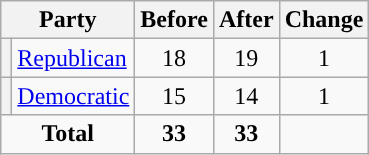<table class="wikitable" style="text-align:center;">
<tr>
<th colspan="2">Party</th>
<th>Before</th>
<th>After</th>
<th>Change</th>
</tr>
<tr>
<th style="background-color:"></th>
<td style="text-align:left;"><a href='#'>Republican</a></td>
<td>18</td>
<td>19</td>
<td> 1</td>
</tr>
<tr>
<th style="background-color:"></th>
<td style="text-align:left;"><a href='#'>Democratic</a></td>
<td>15</td>
<td>14</td>
<td> 1</td>
</tr>
<tr>
<td colspan="2"><strong>Total</strong></td>
<td><strong>33</strong></td>
<td><strong>33</strong></td>
<td></td>
</tr>
</table>
